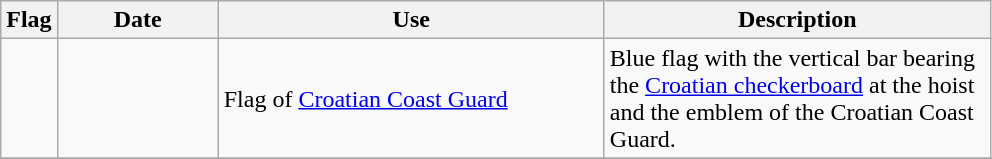<table class="wikitable">
<tr>
<th>Flag</th>
<th style="width:100px;">Date</th>
<th style="width:250px;">Use</th>
<th style="width:250px;">Description</th>
</tr>
<tr>
<td></td>
<td></td>
<td>Flag of <a href='#'>Croatian Coast Guard</a></td>
<td>Blue flag with the vertical bar bearing the <a href='#'>Croatian checkerboard</a> at the hoist and the emblem of the Croatian Coast Guard.</td>
</tr>
<tr>
</tr>
</table>
